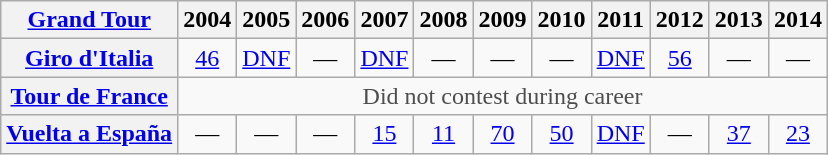<table class="wikitable plainrowheaders">
<tr>
<th scope="col"><a href='#'>Grand Tour</a></th>
<th scope="col">2004</th>
<th scope="col">2005</th>
<th scope="col">2006</th>
<th scope="col">2007</th>
<th scope="col">2008</th>
<th scope="col">2009</th>
<th scope="col">2010</th>
<th scope="col">2011</th>
<th scope="col">2012</th>
<th scope="col">2013</th>
<th scope="col">2014</th>
</tr>
<tr style="text-align:center;">
<th scope="row"> <a href='#'>Giro d'Italia</a></th>
<td><a href='#'>46</a></td>
<td><a href='#'>DNF</a></td>
<td>—</td>
<td><a href='#'>DNF</a></td>
<td>—</td>
<td>—</td>
<td>—</td>
<td><a href='#'>DNF</a></td>
<td><a href='#'>56</a></td>
<td>—</td>
<td>—</td>
</tr>
<tr style="text-align:center;">
<th scope="row"> <a href='#'>Tour de France</a></th>
<td style="color:#4d4d4d;" colspan=11>Did not contest during career</td>
</tr>
<tr style="text-align:center;">
<th scope="row"> <a href='#'>Vuelta a España</a></th>
<td>—</td>
<td>—</td>
<td>—</td>
<td><a href='#'>15</a></td>
<td><a href='#'>11</a></td>
<td><a href='#'>70</a></td>
<td><a href='#'>50</a></td>
<td><a href='#'>DNF</a></td>
<td>—</td>
<td><a href='#'>37</a></td>
<td><a href='#'>23</a></td>
</tr>
</table>
